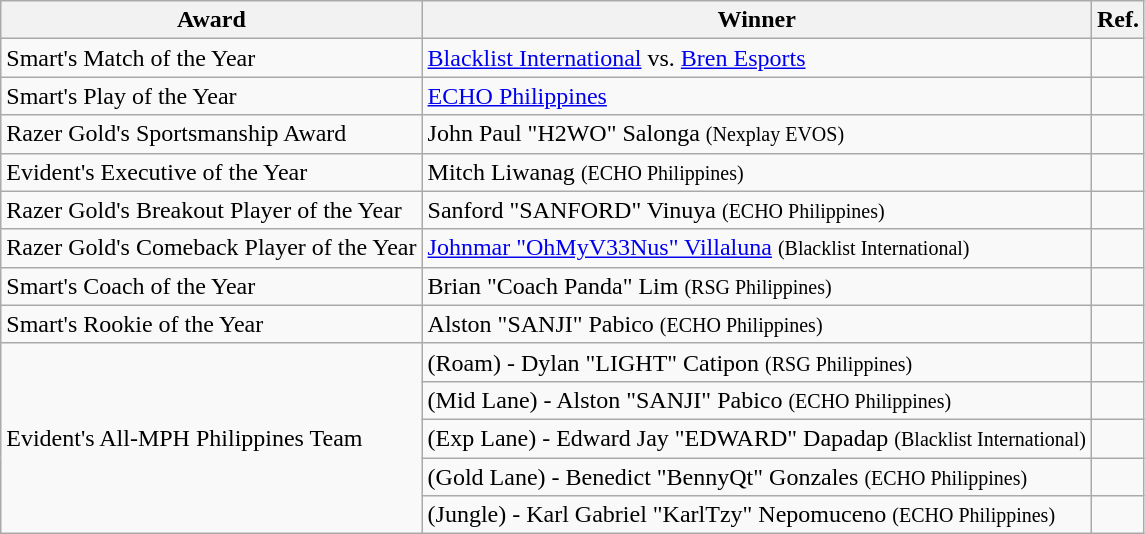<table class="wikitable">
<tr>
<th>Award</th>
<th>Winner</th>
<th>Ref.</th>
</tr>
<tr>
<td>Smart's Match of the Year</td>
<td><a href='#'>Blacklist International</a> vs. <a href='#'>Bren Esports</a></td>
<td></td>
</tr>
<tr>
<td>Smart's Play of the Year</td>
<td><a href='#'>ECHO Philippines</a></td>
<td></td>
</tr>
<tr>
<td>Razer Gold's Sportsmanship Award</td>
<td>John Paul "H2WO" Salonga <small>(Nexplay EVOS)</small></td>
<td></td>
</tr>
<tr>
<td>Evident's Executive of the Year</td>
<td>Mitch Liwanag <small>(ECHO Philippines)</small></td>
<td></td>
</tr>
<tr>
<td>Razer Gold's Breakout Player of the Year</td>
<td>Sanford "SANFORD" Vinuya <small>(ECHO Philippines)</small></td>
<td></td>
</tr>
<tr>
<td>Razer Gold's Comeback Player of the Year</td>
<td><a href='#'>Johnmar "OhMyV33Nus" Villaluna</a> <small>(Blacklist International)</small></td>
<td></td>
</tr>
<tr>
<td>Smart's Coach of the Year</td>
<td>Brian "Coach Panda" Lim <small>(RSG Philippines)</small></td>
<td></td>
</tr>
<tr>
<td>Smart's Rookie of the Year</td>
<td>Alston "SANJI" Pabico <small>(ECHO Philippines)</small></td>
<td></td>
</tr>
<tr>
<td rowspan="5">Evident's All-MPH Philippines Team</td>
<td>(Roam) - Dylan "LIGHT" Catipon <small>(RSG Philippines)</small></td>
<td></td>
</tr>
<tr>
<td>(Mid Lane) - Alston "SANJI" Pabico <small>(ECHO Philippines)</small></td>
<td></td>
</tr>
<tr>
<td>(Exp Lane) - Edward Jay "EDWARD" Dapadap <small>(Blacklist International)</small></td>
<td></td>
</tr>
<tr>
<td>(Gold Lane) - Benedict "BennyQt" Gonzales <small>(ECHO Philippines)</small></td>
<td></td>
</tr>
<tr>
<td>(Jungle) - Karl Gabriel "KarlTzy" Nepomuceno <small>(ECHO Philippines)</small></td>
<td></td>
</tr>
</table>
